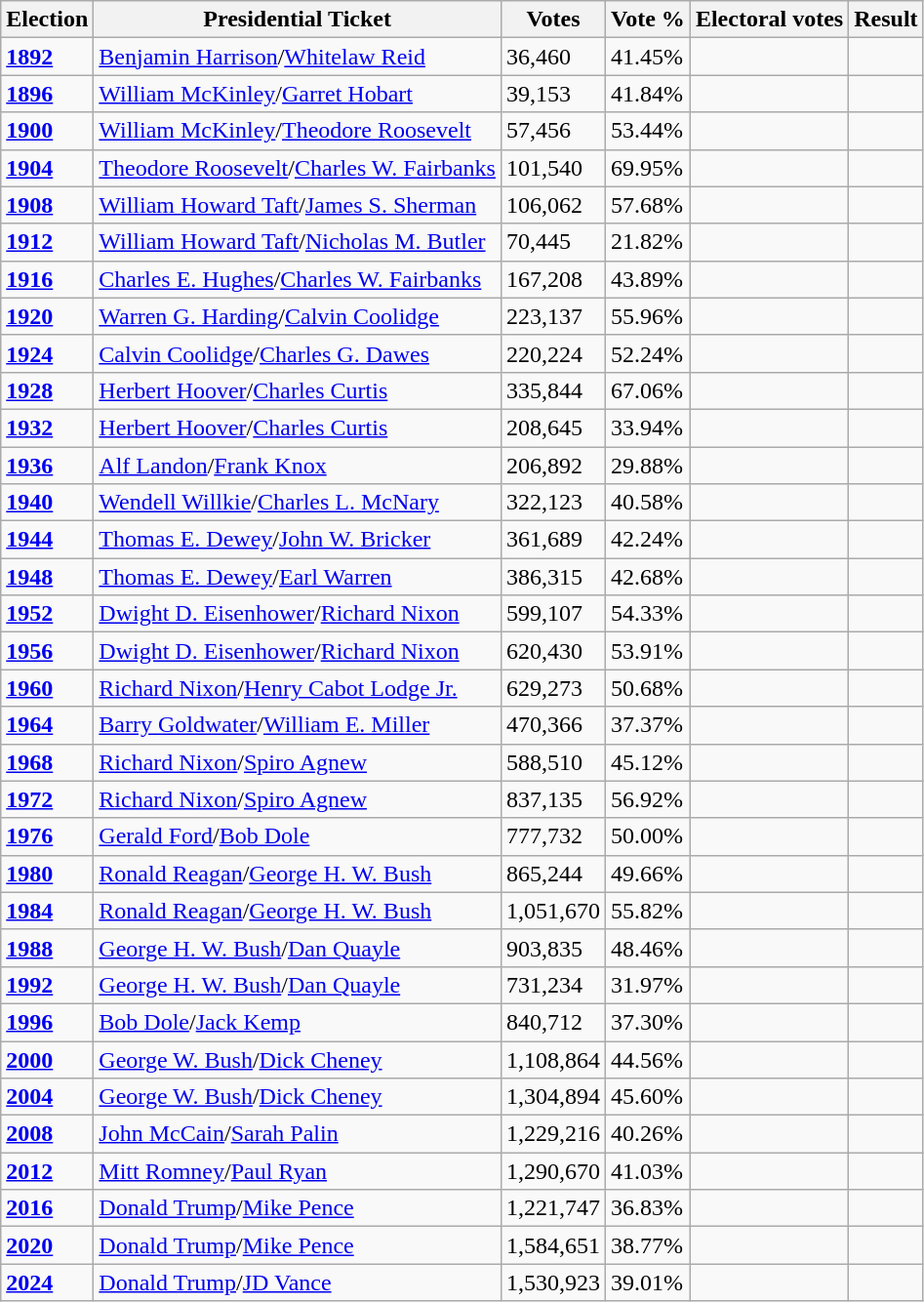<table class="wikitable">
<tr>
<th>Election</th>
<th>Presidential Ticket</th>
<th>Votes</th>
<th>Vote %</th>
<th>Electoral votes</th>
<th>Result</th>
</tr>
<tr>
<td><strong><a href='#'>1892</a></strong></td>
<td><a href='#'>Benjamin Harrison</a>/<a href='#'>Whitelaw Reid</a></td>
<td>36,460</td>
<td>41.45%</td>
<td></td>
<td></td>
</tr>
<tr>
<td><strong><a href='#'>1896</a></strong></td>
<td><a href='#'>William McKinley</a>/<a href='#'>Garret Hobart</a></td>
<td>39,153</td>
<td>41.84%</td>
<td></td>
<td></td>
</tr>
<tr>
<td><strong><a href='#'>1900</a></strong></td>
<td><a href='#'>William McKinley</a>/<a href='#'>Theodore Roosevelt</a></td>
<td>57,456</td>
<td>53.44%</td>
<td></td>
<td></td>
</tr>
<tr>
<td><strong><a href='#'>1904</a></strong></td>
<td><a href='#'>Theodore Roosevelt</a>/<a href='#'>Charles W. Fairbanks</a></td>
<td>101,540</td>
<td>69.95%</td>
<td></td>
<td></td>
</tr>
<tr>
<td><strong><a href='#'>1908</a></strong></td>
<td><a href='#'>William Howard Taft</a>/<a href='#'>James S. Sherman</a></td>
<td>106,062</td>
<td>57.68%</td>
<td></td>
<td></td>
</tr>
<tr>
<td><strong><a href='#'>1912</a></strong></td>
<td><a href='#'>William Howard Taft</a>/<a href='#'>Nicholas M. Butler</a></td>
<td>70,445</td>
<td>21.82%</td>
<td></td>
<td></td>
</tr>
<tr>
<td><strong><a href='#'>1916</a></strong></td>
<td><a href='#'>Charles E. Hughes</a>/<a href='#'>Charles W. Fairbanks</a></td>
<td>167,208</td>
<td>43.89%</td>
<td></td>
<td></td>
</tr>
<tr>
<td><strong><a href='#'>1920</a></strong></td>
<td><a href='#'>Warren G. Harding</a>/<a href='#'>Calvin Coolidge</a></td>
<td>223,137</td>
<td>55.96%</td>
<td></td>
<td></td>
</tr>
<tr>
<td><strong><a href='#'>1924</a></strong></td>
<td><a href='#'>Calvin Coolidge</a>/<a href='#'>Charles G. Dawes</a></td>
<td>220,224</td>
<td>52.24%</td>
<td></td>
<td></td>
</tr>
<tr>
<td><strong><a href='#'>1928</a></strong></td>
<td><a href='#'>Herbert Hoover</a>/<a href='#'>Charles Curtis</a></td>
<td>335,844</td>
<td>67.06%</td>
<td></td>
<td></td>
</tr>
<tr>
<td><strong><a href='#'>1932</a></strong></td>
<td><a href='#'>Herbert Hoover</a>/<a href='#'>Charles Curtis</a></td>
<td>208,645</td>
<td>33.94%</td>
<td></td>
<td></td>
</tr>
<tr>
<td><strong><a href='#'>1936</a></strong></td>
<td><a href='#'>Alf Landon</a>/<a href='#'>Frank Knox</a></td>
<td>206,892</td>
<td>29.88%</td>
<td></td>
<td></td>
</tr>
<tr>
<td><strong><a href='#'>1940</a></strong></td>
<td><a href='#'>Wendell Willkie</a>/<a href='#'>Charles L. McNary</a></td>
<td>322,123</td>
<td>40.58%</td>
<td></td>
<td></td>
</tr>
<tr>
<td><strong><a href='#'>1944</a></strong></td>
<td><a href='#'>Thomas E. Dewey</a>/<a href='#'>John W. Bricker</a></td>
<td>361,689</td>
<td>42.24%</td>
<td></td>
<td></td>
</tr>
<tr>
<td><strong><a href='#'>1948</a></strong></td>
<td><a href='#'>Thomas E. Dewey</a>/<a href='#'>Earl Warren</a></td>
<td>386,315</td>
<td>42.68%</td>
<td></td>
<td></td>
</tr>
<tr>
<td><strong><a href='#'>1952</a></strong></td>
<td><a href='#'>Dwight D. Eisenhower</a>/<a href='#'>Richard Nixon</a></td>
<td>599,107</td>
<td>54.33%</td>
<td></td>
<td></td>
</tr>
<tr>
<td><strong><a href='#'>1956</a></strong></td>
<td><a href='#'>Dwight D. Eisenhower</a>/<a href='#'>Richard Nixon</a></td>
<td>620,430</td>
<td>53.91%</td>
<td></td>
<td></td>
</tr>
<tr>
<td><strong><a href='#'>1960</a></strong></td>
<td><a href='#'>Richard Nixon</a>/<a href='#'>Henry Cabot Lodge Jr.</a></td>
<td>629,273</td>
<td>50.68%</td>
<td></td>
<td></td>
</tr>
<tr>
<td><strong><a href='#'>1964</a></strong></td>
<td><a href='#'>Barry Goldwater</a>/<a href='#'>William E. Miller</a></td>
<td>470,366</td>
<td>37.37%</td>
<td></td>
<td></td>
</tr>
<tr>
<td><strong><a href='#'>1968</a></strong></td>
<td><a href='#'>Richard Nixon</a>/<a href='#'>Spiro Agnew</a></td>
<td>588,510</td>
<td>45.12%</td>
<td></td>
<td></td>
</tr>
<tr>
<td><strong><a href='#'>1972</a></strong></td>
<td><a href='#'>Richard Nixon</a>/<a href='#'>Spiro Agnew</a></td>
<td>837,135</td>
<td>56.92%</td>
<td></td>
<td></td>
</tr>
<tr>
<td><strong><a href='#'>1976</a></strong></td>
<td><a href='#'>Gerald Ford</a>/<a href='#'>Bob Dole</a></td>
<td>777,732</td>
<td>50.00%</td>
<td></td>
<td></td>
</tr>
<tr>
<td><strong><a href='#'>1980</a></strong></td>
<td><a href='#'>Ronald Reagan</a>/<a href='#'>George H. W. Bush</a></td>
<td>865,244</td>
<td>49.66%</td>
<td></td>
<td></td>
</tr>
<tr>
<td><strong><a href='#'>1984</a></strong></td>
<td><a href='#'>Ronald Reagan</a>/<a href='#'>George H. W. Bush</a></td>
<td>1,051,670</td>
<td>55.82%</td>
<td></td>
<td></td>
</tr>
<tr>
<td><strong><a href='#'>1988</a></strong></td>
<td><a href='#'>George H. W. Bush</a>/<a href='#'>Dan Quayle</a></td>
<td>903,835</td>
<td>48.46%</td>
<td></td>
<td></td>
</tr>
<tr>
<td><strong><a href='#'>1992</a></strong></td>
<td><a href='#'>George H. W. Bush</a>/<a href='#'>Dan Quayle</a></td>
<td>731,234</td>
<td>31.97%</td>
<td></td>
<td></td>
</tr>
<tr>
<td><strong><a href='#'>1996</a></strong></td>
<td><a href='#'>Bob Dole</a>/<a href='#'>Jack Kemp</a></td>
<td>840,712</td>
<td>37.30%</td>
<td></td>
<td></td>
</tr>
<tr>
<td><strong><a href='#'>2000</a></strong></td>
<td><a href='#'>George W. Bush</a>/<a href='#'>Dick Cheney</a></td>
<td>1,108,864</td>
<td>44.56%</td>
<td></td>
<td></td>
</tr>
<tr>
<td><strong><a href='#'>2004</a></strong></td>
<td><a href='#'>George W. Bush</a>/<a href='#'>Dick Cheney</a></td>
<td>1,304,894</td>
<td>45.60%</td>
<td></td>
<td></td>
</tr>
<tr>
<td><strong><a href='#'>2008</a></strong></td>
<td><a href='#'>John McCain</a>/<a href='#'>Sarah Palin</a></td>
<td>1,229,216</td>
<td>40.26%</td>
<td></td>
<td></td>
</tr>
<tr>
<td><strong><a href='#'>2012</a></strong></td>
<td><a href='#'>Mitt Romney</a>/<a href='#'>Paul Ryan</a></td>
<td>1,290,670</td>
<td>41.03%</td>
<td></td>
<td></td>
</tr>
<tr>
<td><strong><a href='#'>2016</a></strong></td>
<td><a href='#'>Donald Trump</a>/<a href='#'>Mike Pence</a></td>
<td>1,221,747</td>
<td>36.83%</td>
<td></td>
<td></td>
</tr>
<tr>
<td><strong><a href='#'>2020</a></strong></td>
<td><a href='#'>Donald Trump</a>/<a href='#'>Mike Pence</a></td>
<td>1,584,651</td>
<td>38.77%</td>
<td></td>
<td></td>
</tr>
<tr>
<td><strong><a href='#'>2024</a></strong></td>
<td><a href='#'>Donald Trump</a>/<a href='#'>JD Vance</a></td>
<td>1,530,923</td>
<td>39.01%</td>
<td></td>
<td></td>
</tr>
</table>
